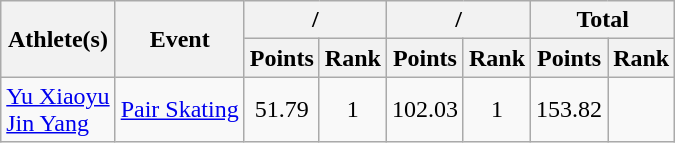<table class="wikitable">
<tr>
<th rowspan="2">Athlete(s)</th>
<th rowspan="2">Event</th>
<th colspan="2">/</th>
<th colspan="2">/</th>
<th colspan="2">Total</th>
</tr>
<tr>
<th>Points</th>
<th>Rank</th>
<th>Points</th>
<th>Rank</th>
<th>Points</th>
<th>Rank</th>
</tr>
<tr>
<td><a href='#'>Yu Xiaoyu</a><br><a href='#'>Jin Yang</a></td>
<td><a href='#'>Pair Skating</a></td>
<td align="center">51.79</td>
<td align="center">1</td>
<td align="center">102.03</td>
<td align="center">1</td>
<td align="center">153.82</td>
<td align="center"></td>
</tr>
</table>
